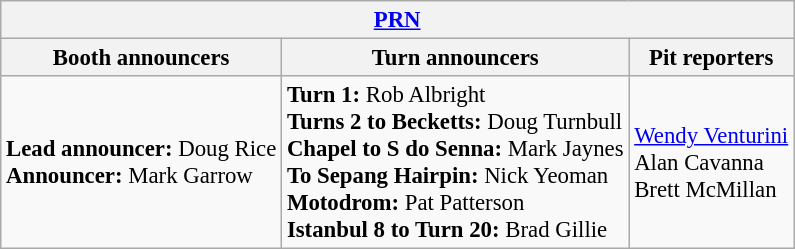<table class="wikitable" style="font-size: 95%">
<tr>
<th colspan="3"><a href='#'>PRN</a></th>
</tr>
<tr>
<th>Booth announcers</th>
<th>Turn announcers</th>
<th>Pit reporters</th>
</tr>
<tr>
<td><strong>Lead announcer:</strong> Doug Rice<br><strong>Announcer:</strong> Mark Garrow</td>
<td><strong>Turn 1:</strong> Rob Albright<br><strong>Turns 2 to Becketts:</strong> Doug Turnbull<br><strong>Chapel to S do Senna:</strong> Mark Jaynes <br><strong>To Sepang Hairpin:</strong> Nick Yeoman<br><strong>Motodrom:</strong> Pat Patterson<br><strong>Istanbul 8 to Turn 20:</strong> Brad Gillie</td>
<td><a href='#'>Wendy Venturini</a><br>Alan Cavanna<br>Brett McMillan</td>
</tr>
</table>
